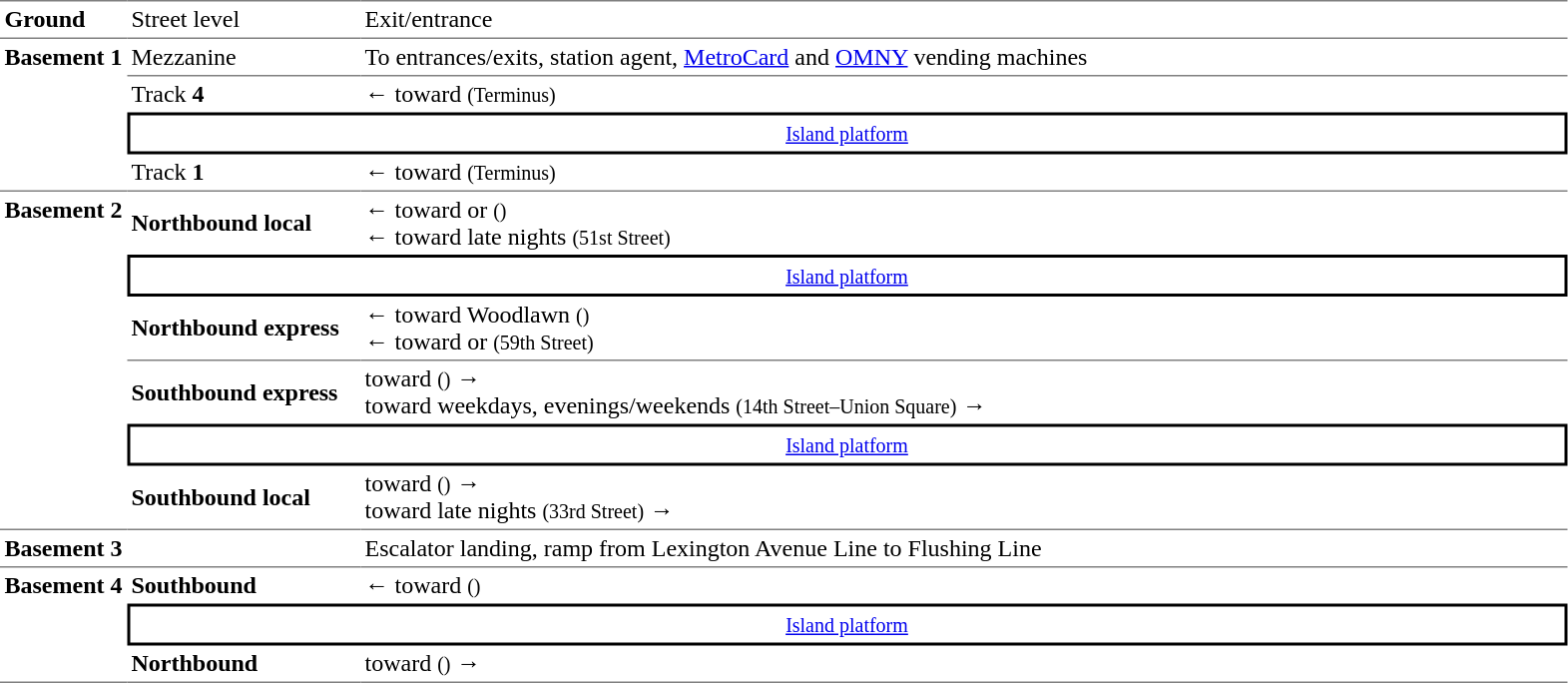<table border=0 cellspacing=0 cellpadding=3>
<tr>
<td style="border-top:solid 1px gray;" width=50><strong>Ground</strong></td>
<td style="border-top:solid 1px gray;" width=150>Street level</td>
<td style="border-top:solid 1px gray;" width=800>Exit/entrance<br></td>
</tr>
<tr>
<td style="border-top:solid 1px gray;vertical-align:top;" rowspan=4><strong>Basement 1</strong></td>
<td style="border-top:solid 1px gray;border-bottom:solid 1px gray;">Mezzanine</td>
<td style="border-top:solid 1px gray;border-bottom:solid 1px gray;">To entrances/exits, station agent, <a href='#'>MetroCard</a> and <a href='#'>OMNY</a> vending machines</td>
</tr>
<tr>
<td>Track <span><strong>4</strong></span></td>
<td>←  toward  <small>(Terminus)</small></td>
</tr>
<tr>
<td style="border-top:solid 2px black;border-right:solid 2px black;border-left:solid 2px black;border-bottom:solid 2px black;text-align:center;" colspan=2><small><a href='#'>Island platform</a></small> </td>
</tr>
<tr>
<td>Track <span><strong>1</strong></span></td>
<td>←  toward  <small>(Terminus)</small></td>
</tr>
<tr>
<td style="border-bottom:solid 1px gray;border-top:solid 1px gray;vertical-align:top;" rowspan=6><strong>Basement 2</strong></td>
<td style="border-top:solid 1px gray;"><span><strong>Northbound local</strong></span></td>
<td style="border-top:solid 1px gray;">←  toward  or  <small>()</small><br>←  toward  late nights <small>(51st Street)</small></td>
</tr>
<tr>
<td style="border-top:solid 2px black;border-right:solid 2px black;border-left:solid 2px black;border-bottom:solid 2px black;text-align:center;" colspan=2><small><a href='#'>Island platform</a> </small></td>
</tr>
<tr>
<td style="border-bottom:solid 1px gray;"><span><strong>Northbound express</strong></span></td>
<td style="border-bottom:solid 1px gray;">←  toward Woodlawn <small>()</small><br>←  toward  or  <small>(59th Street)</small></td>
</tr>
<tr>
<td><span><strong>Southbound express</strong></span></td>
<td>  toward  <small>()</small> →<br>  toward  weekdays,  evenings/weekends <small>(14th Street–Union Square)</small> →</td>
</tr>
<tr>
<td style="border-top:solid 2px black;border-right:solid 2px black;border-left:solid 2px black;border-bottom:solid 2px black;text-align:center;" colspan=2><small><a href='#'>Island platform</a> </small></td>
</tr>
<tr>
<td style="border-bottom:solid 1px gray;"><span><strong>Southbound local</strong></span></td>
<td style="border-bottom:solid 1px gray;">  toward  <small>()</small> →<br>  toward  late nights <small>(33rd Street)</small> →</td>
</tr>
<tr>
<td style="border-bottom:solid 1px gray;" colspan=2><strong>Basement 3</strong></td>
<td style="border-bottom:solid 1px gray;">Escalator landing, ramp from Lexington Avenue Line to Flushing Line</td>
</tr>
<tr>
<td style="border-bottom:solid 1px gray;width:50px; vertical-align:top;" rowspan=3><strong>Basement 4</strong></td>
<td><span><strong>Southbound</strong></span></td>
<td>←  toward  <small>()</small></td>
</tr>
<tr>
<td style="border-top:solid 2px black;border-right:solid 2px black;border-left:solid 2px black;border-bottom:solid 2px black;text-align:center;" colspan=2><small><a href='#'>Island platform</a> </small></td>
</tr>
<tr>
<td style="border-bottom:solid 1px gray;"><span><strong>Northbound</strong></span></td>
<td style="border-bottom:solid 1px gray;">  toward  <small>()</small> →</td>
</tr>
</table>
